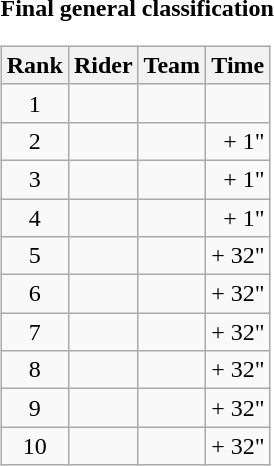<table>
<tr>
<td><strong>Final general classification</strong><br><table class="wikitable">
<tr>
<th scope="col">Rank</th>
<th scope="col">Rider</th>
<th scope="col">Team</th>
<th scope="col">Time</th>
</tr>
<tr>
<td style="text-align:center;">1</td>
<td></td>
<td></td>
<td style="text-align:right;"></td>
</tr>
<tr>
<td style="text-align:center;">2</td>
<td></td>
<td></td>
<td style="text-align:right;">+ 1"</td>
</tr>
<tr>
<td style="text-align:center;">3</td>
<td></td>
<td></td>
<td style="text-align:right;">+ 1"</td>
</tr>
<tr>
<td style="text-align:center;">4</td>
<td></td>
<td></td>
<td style="text-align:right;">+ 1"</td>
</tr>
<tr>
<td style="text-align:center;">5</td>
<td></td>
<td></td>
<td style="text-align:right;">+ 32"</td>
</tr>
<tr>
<td style="text-align:center;">6</td>
<td></td>
<td></td>
<td style="text-align:right;">+ 32"</td>
</tr>
<tr>
<td style="text-align:center;">7</td>
<td></td>
<td></td>
<td style="text-align:right;">+ 32"</td>
</tr>
<tr>
<td style="text-align:center;">8</td>
<td></td>
<td></td>
<td style="text-align:right;">+ 32"</td>
</tr>
<tr>
<td style="text-align:center;">9</td>
<td></td>
<td></td>
<td style="text-align:right;">+ 32"</td>
</tr>
<tr>
<td style="text-align:center;">10</td>
<td></td>
<td></td>
<td style="text-align:right;">+ 32"</td>
</tr>
</table>
</td>
</tr>
</table>
